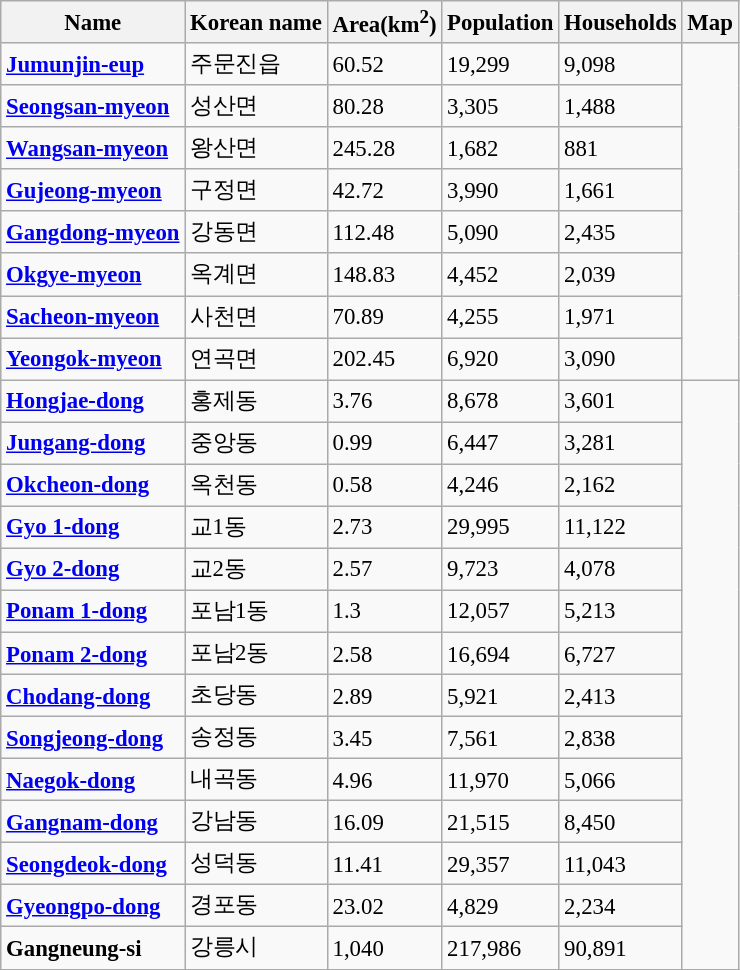<table class="wikitable"  style="font-size:95%;" align=center>
<tr>
<th>Name</th>
<th>Korean name</th>
<th>Area(km<sup>2</sup>)</th>
<th>Population</th>
<th>Households</th>
<th>Map</th>
</tr>
<tr>
<td><strong><a href='#'>Jumunjin-eup</a></strong></td>
<td>주문진읍</td>
<td>60.52</td>
<td>19,299</td>
<td>9,098</td>
<td rowspan=8 valign=top></td>
</tr>
<tr>
<td><strong><a href='#'>Seongsan-myeon</a></strong></td>
<td>성산면</td>
<td>80.28</td>
<td>3,305</td>
<td>1,488</td>
</tr>
<tr>
<td><strong><a href='#'>Wangsan-myeon</a></strong></td>
<td>왕산면</td>
<td>245.28</td>
<td>1,682</td>
<td>881</td>
</tr>
<tr>
<td><strong><a href='#'>Gujeong-myeon</a></strong></td>
<td>구정면</td>
<td>42.72</td>
<td>3,990</td>
<td>1,661</td>
</tr>
<tr>
<td><strong><a href='#'>Gangdong-myeon</a></strong></td>
<td>강동면</td>
<td>112.48</td>
<td>5,090</td>
<td>2,435</td>
</tr>
<tr>
<td><strong><a href='#'>Okgye-myeon</a></strong></td>
<td>옥계면</td>
<td>148.83</td>
<td>4,452</td>
<td>2,039</td>
</tr>
<tr>
<td><strong><a href='#'>Sacheon-myeon</a></strong></td>
<td>사천면</td>
<td>70.89</td>
<td>4,255</td>
<td>1,971</td>
</tr>
<tr>
<td><strong><a href='#'>Yeongok-myeon</a></strong></td>
<td>연곡면</td>
<td>202.45</td>
<td>6,920</td>
<td>3,090</td>
</tr>
<tr>
<td><strong><a href='#'>Hongjae-dong</a></strong></td>
<td>홍제동</td>
<td>3.76</td>
<td>8,678</td>
<td>3,601</td>
<td rowspan=14 valign=top></td>
</tr>
<tr>
<td><strong><a href='#'>Jungang-dong</a></strong></td>
<td>중앙동</td>
<td>0.99</td>
<td>6,447</td>
<td>3,281</td>
</tr>
<tr>
<td><strong><a href='#'>Okcheon-dong</a></strong></td>
<td>옥천동</td>
<td>0.58</td>
<td>4,246</td>
<td>2,162</td>
</tr>
<tr>
<td><strong><a href='#'>Gyo 1-dong</a></strong></td>
<td>교1동</td>
<td>2.73</td>
<td>29,995</td>
<td>11,122</td>
</tr>
<tr>
<td><strong><a href='#'>Gyo 2-dong</a></strong></td>
<td>교2동</td>
<td>2.57</td>
<td>9,723</td>
<td>4,078</td>
</tr>
<tr>
<td><strong><a href='#'>Ponam 1-dong</a></strong></td>
<td>포남1동</td>
<td>1.3</td>
<td>12,057</td>
<td>5,213</td>
</tr>
<tr>
<td><strong><a href='#'>Ponam 2-dong</a></strong></td>
<td>포남2동</td>
<td>2.58</td>
<td>16,694</td>
<td>6,727</td>
</tr>
<tr>
<td><strong><a href='#'>Chodang-dong</a></strong></td>
<td>초당동</td>
<td>2.89</td>
<td>5,921</td>
<td>2,413</td>
</tr>
<tr>
<td><strong><a href='#'>Songjeong-dong</a></strong></td>
<td>송정동</td>
<td>3.45</td>
<td>7,561</td>
<td>2,838</td>
</tr>
<tr>
<td><strong><a href='#'>Naegok-dong</a></strong></td>
<td>내곡동</td>
<td>4.96</td>
<td>11,970</td>
<td>5,066</td>
</tr>
<tr>
<td><strong><a href='#'>Gangnam-dong</a></strong></td>
<td>강남동</td>
<td>16.09</td>
<td>21,515</td>
<td>8,450</td>
</tr>
<tr>
<td><strong><a href='#'>Seongdeok-dong</a></strong></td>
<td>성덕동</td>
<td>11.41</td>
<td>29,357</td>
<td>11,043</td>
</tr>
<tr>
<td><strong><a href='#'>Gyeongpo-dong</a></strong></td>
<td>경포동</td>
<td>23.02</td>
<td>4,829</td>
<td>2,234</td>
</tr>
<tr>
<td><strong>Gangneung-si</strong></td>
<td>강릉시</td>
<td>1,040</td>
<td>217,986</td>
<td>90,891</td>
</tr>
<tr>
</tr>
</table>
